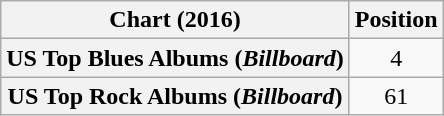<table class="wikitable sortable plainrowheaders" style="text-align:center">
<tr>
<th scope="col">Chart (2016)</th>
<th scope="col">Position</th>
</tr>
<tr>
<th scope="row">US Top Blues Albums (<em>Billboard</em>)</th>
<td>4</td>
</tr>
<tr>
<th scope="row">US Top Rock Albums (<em>Billboard</em>)</th>
<td>61</td>
</tr>
</table>
